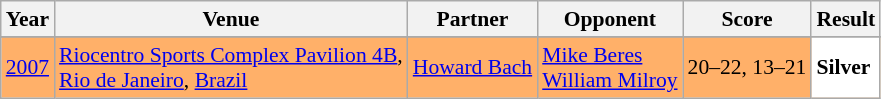<table class="sortable wikitable" style="font-size: 90%;">
<tr>
<th>Year</th>
<th>Venue</th>
<th>Partner</th>
<th>Opponent</th>
<th>Score</th>
<th>Result</th>
</tr>
<tr>
</tr>
<tr style="background:#FFB069">
<td align="center"><a href='#'>2007</a></td>
<td align="left"><a href='#'>Riocentro Sports Complex Pavilion 4B</a>,<br><a href='#'>Rio de Janeiro</a>, <a href='#'>Brazil</a></td>
<td align="left"> <a href='#'>Howard Bach</a></td>
<td align="left"> <a href='#'>Mike Beres</a><br> <a href='#'>William Milroy</a></td>
<td align="left">20–22, 13–21</td>
<td style="text-align:left; background:white"> <strong>Silver</strong></td>
</tr>
</table>
